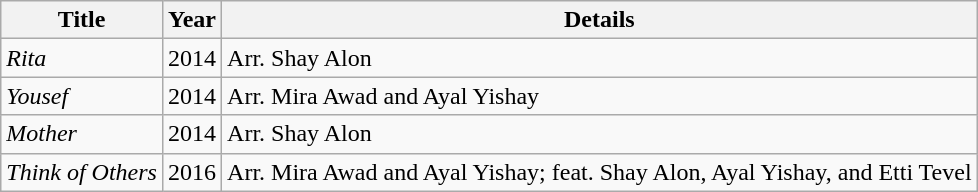<table class="wikitable">
<tr>
<th>Title</th>
<th>Year</th>
<th>Details</th>
</tr>
<tr>
<td><em>Rita</em></td>
<td>2014</td>
<td>Arr. Shay Alon</td>
</tr>
<tr>
<td><em>Yousef</em></td>
<td>2014</td>
<td>Arr. Mira Awad and Ayal Yishay</td>
</tr>
<tr>
<td><em>Mother</em></td>
<td>2014</td>
<td>Arr. Shay Alon</td>
</tr>
<tr>
<td><em>Think of Others</em></td>
<td>2016</td>
<td>Arr. Mira Awad and Ayal Yishay; feat. Shay Alon, Ayal Yishay, and Etti Tevel</td>
</tr>
</table>
